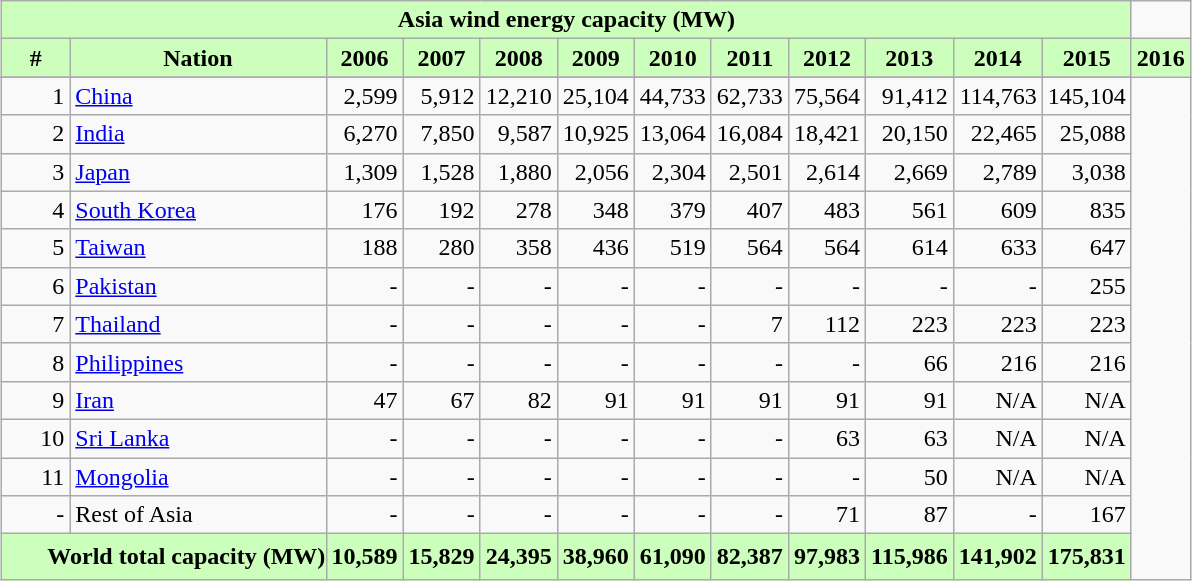<table class="wikitable sortable" style="text-align:right; margin: 18px auto 1px auto;">
<tr>
<th colspan="12" style="background:#cfb;">Asia wind energy capacity (MW)</th>
</tr>
<tr>
<th style="background-color:#cfb">#</th>
<th style="background-color:#cfb">Nation</th>
<th style="background-color:#cfb" data-sort-type="number">2006</th>
<th style="background-color:#cfb" data-sort-type="number">2007</th>
<th style="background-color:#cfb" data-sort-type="number">2008</th>
<th style="background-color:#cfb" data-sort-type="number">2009</th>
<th style="background-color:#cfb" data-sort-type="number">2010</th>
<th style="background-color:#cfb" data-sort-type="number">2011</th>
<th style="background-color:#cfb" data-sort-type="number">2012</th>
<th style="background-color:#cfb" data-sort-type="number">2013</th>
<th style="background-color:#cfb" data-sort-type="number">2014</th>
<th style="background-color:#cfb" data-sort-type="number">2015</th>
<th style="background-color:#cfb" data-sort-type="number">2016</th>
</tr>
<tr>
</tr>
<tr>
<td>1</td>
<td align=left> <a href='#'>China</a></td>
<td>2,599</td>
<td>5,912</td>
<td>12,210</td>
<td>25,104</td>
<td>44,733</td>
<td>62,733</td>
<td>75,564</td>
<td>91,412</td>
<td>114,763</td>
<td>145,104</td>
</tr>
<tr>
<td>2</td>
<td align=left> <a href='#'>India</a></td>
<td>6,270</td>
<td>7,850</td>
<td>9,587</td>
<td>10,925</td>
<td>13,064</td>
<td>16,084</td>
<td>18,421</td>
<td>20,150</td>
<td>22,465</td>
<td>25,088</td>
</tr>
<tr>
<td>3</td>
<td align=left> <a href='#'>Japan</a></td>
<td>1,309</td>
<td>1,528</td>
<td>1,880</td>
<td>2,056</td>
<td>2,304</td>
<td>2,501</td>
<td>2,614</td>
<td>2,669</td>
<td>2,789</td>
<td>3,038</td>
</tr>
<tr>
<td>4</td>
<td align=left> <a href='#'>South Korea</a></td>
<td>176</td>
<td>192</td>
<td>278</td>
<td>348</td>
<td>379</td>
<td>407</td>
<td>483</td>
<td>561</td>
<td>609</td>
<td>835</td>
</tr>
<tr>
<td>5</td>
<td align=left> <a href='#'>Taiwan</a></td>
<td>188</td>
<td>280</td>
<td>358</td>
<td>436</td>
<td>519</td>
<td>564</td>
<td>564</td>
<td>614</td>
<td>633</td>
<td>647</td>
</tr>
<tr>
<td>6</td>
<td align=left> <a href='#'>Pakistan</a></td>
<td>-</td>
<td>-</td>
<td>-</td>
<td>-</td>
<td>-</td>
<td>-</td>
<td>-</td>
<td>-</td>
<td>-</td>
<td>255</td>
</tr>
<tr>
<td>7</td>
<td align="left"> <a href='#'>Thailand</a></td>
<td>-</td>
<td>-</td>
<td>-</td>
<td>-</td>
<td>-</td>
<td>7</td>
<td>112</td>
<td>223</td>
<td>223</td>
<td>223</td>
</tr>
<tr>
<td>8</td>
<td align="left"> <a href='#'>Philippines</a></td>
<td>-</td>
<td>-</td>
<td>-</td>
<td>-</td>
<td>-</td>
<td>-</td>
<td>-</td>
<td>66</td>
<td>216</td>
<td>216</td>
</tr>
<tr>
<td>9</td>
<td align=left> <a href='#'>Iran</a></td>
<td>47</td>
<td>67</td>
<td>82</td>
<td>91</td>
<td>91</td>
<td>91</td>
<td>91</td>
<td>91</td>
<td>N/A</td>
<td>N/A</td>
</tr>
<tr>
<td>10</td>
<td align=left> <a href='#'>Sri Lanka</a></td>
<td>-</td>
<td>-</td>
<td>-</td>
<td>-</td>
<td>-</td>
<td>-</td>
<td>63</td>
<td>63</td>
<td>N/A</td>
<td>N/A</td>
</tr>
<tr>
<td>11</td>
<td align=left> <a href='#'>Mongolia</a></td>
<td>-</td>
<td>-</td>
<td>-</td>
<td>-</td>
<td>-</td>
<td>-</td>
<td>-</td>
<td>50</td>
<td>N/A</td>
<td>N/A</td>
</tr>
<tr>
<td>-</td>
<td align=left>Rest of Asia</td>
<td>-</td>
<td>-</td>
<td>-</td>
<td>-</td>
<td>-</td>
<td>-</td>
<td>71</td>
<td>87</td>
<td>-</td>
<td>167</td>
</tr>
<tr>
<th colspan=2 style="text-align: left; padding: 6px 0 6px 30px; background-color: #cfb;">World total capacity (MW)</th>
<th style="background-color: #cfb;">10,589</th>
<th style="background-color: #cfb;">15,829</th>
<th style="background-color: #cfb;">24,395</th>
<th style="background-color: #cfb;">38,960</th>
<th style="background-color: #cfb;">61,090</th>
<th style="background-color: #cfb;">82,387</th>
<th style="background-color: #cfb;">97,983</th>
<th style="background-color: #cfb;">115,986</th>
<th style="background-color: #cfb;">141,902</th>
<th style="background-color: #cfb;">175,831</th>
</tr>
</table>
